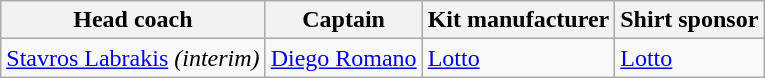<table class="wikitable sortable" style="text-align: left;">
<tr>
<th>Head coach</th>
<th>Captain</th>
<th>Kit manufacturer</th>
<th>Shirt sponsor</th>
</tr>
<tr>
<td> <a href='#'>Stavros Labrakis</a> <em>(interim)</em></td>
<td> <a href='#'>Diego Romano</a></td>
<td><a href='#'>Lotto</a></td>
<td><a href='#'>Lotto</a></td>
</tr>
</table>
